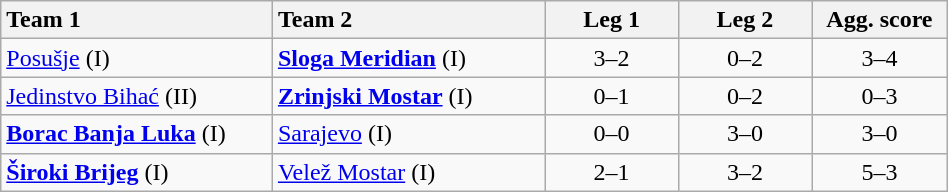<table class="wikitable" style="width:50%">
<tr>
<th style="width:195px; text-align:left">Team 1</th>
<th style="width:195px; text-align:left">Team 2</th>
<th style="width:92px; text-align:center">Leg 1</th>
<th style="width:92px; text-align:center">Leg 2</th>
<th style="width:92px; text-align:center">Agg. score</th>
</tr>
<tr>
<td><a href='#'>Posušje</a> (I)</td>
<td><strong><a href='#'>Sloga Meridian</a></strong> (I)</td>
<td style="text-align:center">3–2</td>
<td style="text-align:center">0–2</td>
<td style="text-align:center">3–4</td>
</tr>
<tr>
<td><a href='#'>Jedinstvo Bihać</a> (II)</td>
<td><strong><a href='#'>Zrinjski Mostar</a></strong> (I)</td>
<td style="text-align:center">0–1</td>
<td style="text-align:center">0–2</td>
<td style="text-align:center">0–3</td>
</tr>
<tr>
<td><strong><a href='#'>Borac Banja Luka</a></strong> (I)</td>
<td><a href='#'>Sarajevo</a> (I)</td>
<td style="text-align:center">0–0</td>
<td style="text-align:center">3–0</td>
<td style="text-align:center">3–0</td>
</tr>
<tr>
<td><strong><a href='#'>Široki Brijeg</a></strong> (I)</td>
<td><a href='#'>Velež Mostar</a> (I)</td>
<td style="text-align:center">2–1</td>
<td style="text-align:center">3–2</td>
<td style="text-align:center">5–3</td>
</tr>
</table>
